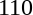<table cellspacing="0" cellpadding="0">
<tr>
<td><div>110 </div></td>
</tr>
</table>
